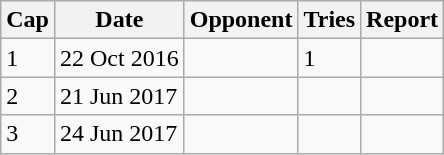<table class=wikitable>
<tr>
<th>Cap</th>
<th>Date</th>
<th>Opponent</th>
<th>Tries</th>
<th>Report</th>
</tr>
<tr>
<td>1</td>
<td>22 Oct 2016</td>
<td></td>
<td>1</td>
<td></td>
</tr>
<tr>
<td>2</td>
<td>21 Jun 2017</td>
<td></td>
<td></td>
<td></td>
</tr>
<tr>
<td>3</td>
<td>24 Jun 2017</td>
<td></td>
<td></td>
<td></td>
</tr>
</table>
